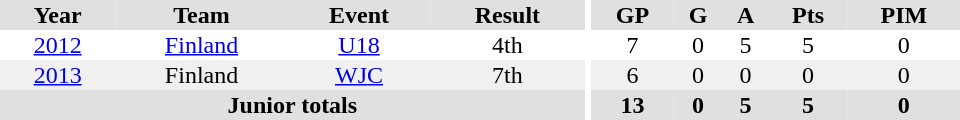<table border="0" cellpadding="1" cellspacing="0" ID="Table3" style="text-align:center; width:40em">
<tr ALIGN="center" bgcolor="#e0e0e0">
<th>Year</th>
<th>Team</th>
<th>Event</th>
<th>Result</th>
<th rowspan="99" bgcolor="#ffffff"></th>
<th>GP</th>
<th>G</th>
<th>A</th>
<th>Pts</th>
<th>PIM</th>
</tr>
<tr>
<td><a href='#'>2012</a></td>
<td><a href='#'>Finland</a></td>
<td><a href='#'>U18</a></td>
<td>4th</td>
<td>7</td>
<td>0</td>
<td>5</td>
<td>5</td>
<td>0</td>
</tr>
<tr bgcolor="#f0f0f0">
<td><a href='#'>2013</a></td>
<td>Finland</td>
<td><a href='#'>WJC</a></td>
<td>7th</td>
<td>6</td>
<td>0</td>
<td>0</td>
<td>0</td>
<td>0</td>
</tr>
<tr bgcolor="#e0e0e0">
<th colspan="4">Junior totals</th>
<th>13</th>
<th>0</th>
<th>5</th>
<th>5</th>
<th>0</th>
</tr>
</table>
